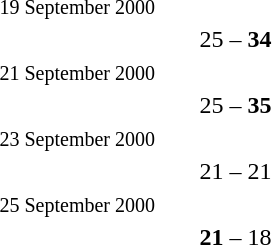<table style="text-align:center" width=400>
<tr>
<th width=15%></th>
<th width=10%></th>
<th width=15%></th>
<th width=10%></th>
</tr>
<tr align="left">
<td><small>19 September 2000</small></td>
</tr>
<tr>
<td align="right"></td>
<td>25 – <strong>34</strong></td>
<td align="left"><strong></strong></td>
<td></td>
</tr>
<tr align="left">
<td><small>21 September 2000</small></td>
</tr>
<tr>
<td align="right"></td>
<td>25 – <strong>35</strong></td>
<td align="left"><strong></strong></td>
<td></td>
</tr>
<tr align="left">
<td><small>23 September 2000</small></td>
</tr>
<tr>
<td align="right"></td>
<td>21 – 21</td>
<td align="left"></td>
<td></td>
</tr>
<tr align="left">
<td><small>25 September 2000</small></td>
</tr>
<tr>
<td align="right"><strong></strong></td>
<td><strong>21</strong> – 18</td>
<td align="left"></td>
<td></td>
</tr>
</table>
